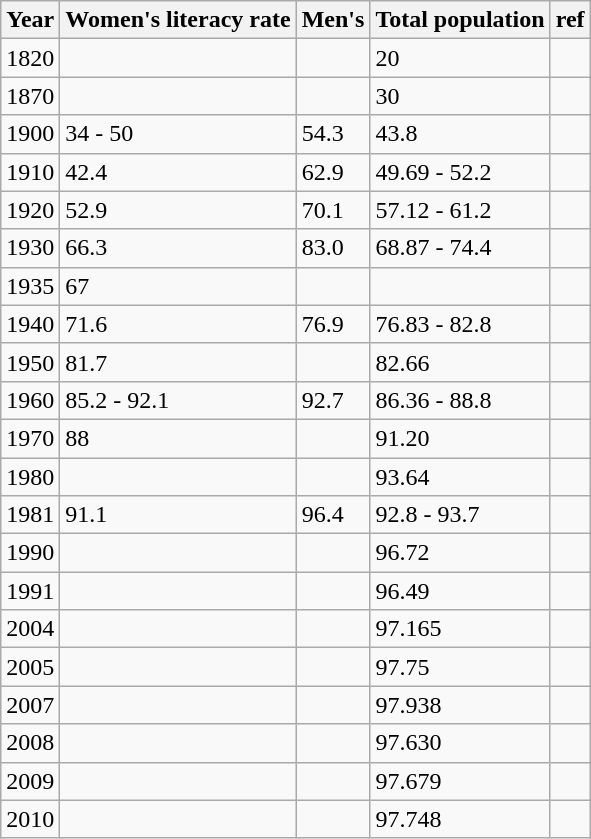<table class="wikitable sortable">
<tr>
<th>Year</th>
<th>Women's literacy rate</th>
<th>Men's</th>
<th>Total population</th>
<th>ref</th>
</tr>
<tr>
<td>1820</td>
<td></td>
<td></td>
<td>20</td>
<td></td>
</tr>
<tr>
<td>1870</td>
<td></td>
<td></td>
<td>30</td>
<td></td>
</tr>
<tr>
<td>1900</td>
<td>34 - 50</td>
<td>54.3</td>
<td>43.8</td>
<td></td>
</tr>
<tr>
<td>1910</td>
<td>42.4</td>
<td>62.9</td>
<td>49.69 - 52.2</td>
<td></td>
</tr>
<tr>
<td>1920</td>
<td>52.9</td>
<td>70.1</td>
<td>57.12 - 61.2</td>
<td></td>
</tr>
<tr>
<td>1930</td>
<td>66.3</td>
<td>83.0</td>
<td>68.87 - 74.4</td>
<td></td>
</tr>
<tr>
<td>1935</td>
<td>67</td>
<td></td>
<td></td>
<td></td>
</tr>
<tr>
<td>1940</td>
<td>71.6</td>
<td>76.9</td>
<td>76.83 - 82.8</td>
<td></td>
</tr>
<tr>
<td>1950</td>
<td>81.7</td>
<td></td>
<td>82.66</td>
<td></td>
</tr>
<tr>
<td>1960</td>
<td>85.2 - 92.1</td>
<td>92.7</td>
<td>86.36 - 88.8</td>
<td></td>
</tr>
<tr>
<td>1970</td>
<td>88</td>
<td></td>
<td>91.20</td>
<td></td>
</tr>
<tr>
<td>1980</td>
<td></td>
<td></td>
<td>93.64</td>
<td></td>
</tr>
<tr>
<td>1981</td>
<td>91.1</td>
<td>96.4</td>
<td>92.8 - 93.7</td>
<td></td>
</tr>
<tr>
<td>1990</td>
<td></td>
<td></td>
<td>96.72</td>
<td></td>
</tr>
<tr>
<td>1991</td>
<td></td>
<td></td>
<td>96.49</td>
<td></td>
</tr>
<tr>
<td>2004</td>
<td></td>
<td></td>
<td>97.165</td>
<td></td>
</tr>
<tr>
<td>2005</td>
<td></td>
<td></td>
<td>97.75</td>
<td></td>
</tr>
<tr>
<td>2007</td>
<td></td>
<td></td>
<td>97.938</td>
<td></td>
</tr>
<tr>
<td>2008</td>
<td></td>
<td></td>
<td>97.630</td>
<td></td>
</tr>
<tr>
<td>2009</td>
<td></td>
<td></td>
<td>97.679</td>
<td></td>
</tr>
<tr>
<td>2010</td>
<td></td>
<td></td>
<td>97.748</td>
<td></td>
</tr>
</table>
